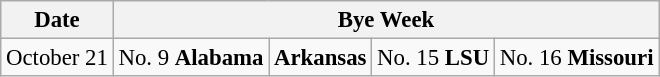<table class="wikitable" style="font-size:95%;">
<tr>
<th>Date</th>
<th colspan="4">Bye Week</th>
</tr>
<tr>
<td>October 21</td>
<td>No. 9 <strong>Alabama</strong></td>
<td><strong>Arkansas</strong></td>
<td>No. 15 <strong>LSU</strong></td>
<td>No. 16 <strong>Missouri</strong></td>
</tr>
</table>
